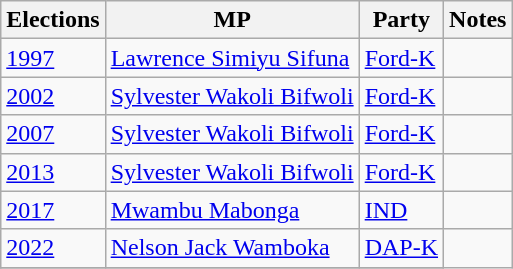<table class="wikitable">
<tr>
<th>Elections</th>
<th>MP</th>
<th>Party</th>
<th>Notes</th>
</tr>
<tr>
<td><a href='#'>1997</a></td>
<td><a href='#'>Lawrence Simiyu Sifuna</a></td>
<td><a href='#'>Ford-K</a></td>
<td></td>
</tr>
<tr>
<td><a href='#'>2002</a></td>
<td><a href='#'>Sylvester Wakoli Bifwoli</a></td>
<td><a href='#'>Ford-K</a></td>
<td></td>
</tr>
<tr>
<td><a href='#'>2007</a></td>
<td><a href='#'>Sylvester Wakoli Bifwoli</a></td>
<td><a href='#'>Ford-K</a></td>
<td></td>
</tr>
<tr>
<td><a href='#'>2013</a></td>
<td><a href='#'>Sylvester Wakoli Bifwoli</a></td>
<td><a href='#'>Ford-K</a></td>
<td></td>
</tr>
<tr>
<td><a href='#'>2017</a></td>
<td><a href='#'>Mwambu Mabonga </a></td>
<td><a href='#'>IND</a></td>
<td></td>
</tr>
<tr>
<td><a href='#'>2022</a></td>
<td><a href='#'>Nelson Jack Wamboka</a></td>
<td><a href='#'>DAP-K</a></td>
</tr>
<tr>
</tr>
</table>
